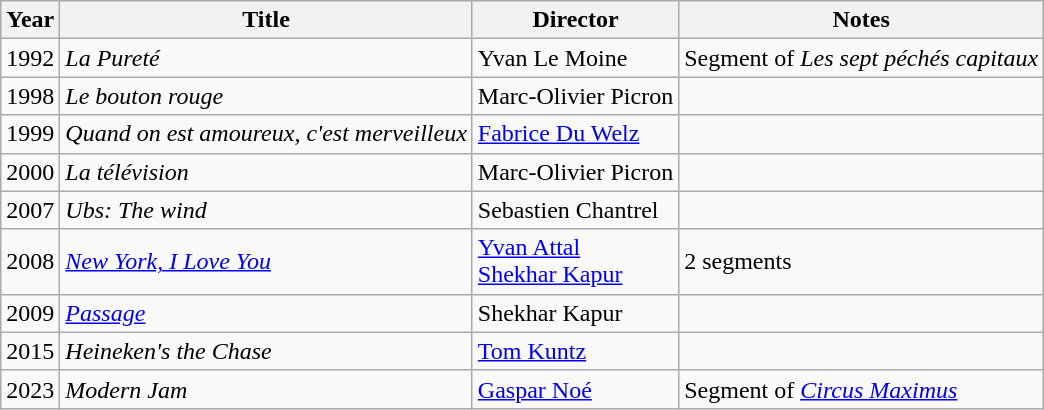<table class="wikitable">
<tr>
<th>Year</th>
<th>Title</th>
<th>Director</th>
<th>Notes</th>
</tr>
<tr>
<td>1992</td>
<td><em>La Pureté</em></td>
<td>Yvan Le Moine</td>
<td>Segment of <em>Les sept péchés capitaux</em></td>
</tr>
<tr>
<td>1998</td>
<td><em>Le bouton rouge</em></td>
<td>Marc-Olivier Picron</td>
<td></td>
</tr>
<tr>
<td>1999</td>
<td><em>Quand on est amoureux, c'est merveilleux</em></td>
<td><a href='#'>Fabrice Du Welz</a></td>
<td></td>
</tr>
<tr>
<td>2000</td>
<td><em>La télévision</em></td>
<td>Marc-Olivier Picron</td>
<td></td>
</tr>
<tr>
<td>2007</td>
<td><em>Ubs: The wind</em></td>
<td>Sebastien Chantrel</td>
<td></td>
</tr>
<tr>
<td>2008</td>
<td><em><a href='#'>New York, I Love You</a></em></td>
<td><a href='#'>Yvan Attal</a><br><a href='#'>Shekhar Kapur</a></td>
<td>2 segments</td>
</tr>
<tr>
<td>2009</td>
<td><em><a href='#'>Passage</a></em></td>
<td>Shekhar Kapur</td>
<td></td>
</tr>
<tr>
<td>2015</td>
<td><em>Heineken's the Chase</em></td>
<td><a href='#'>Tom Kuntz</a></td>
<td></td>
</tr>
<tr>
<td>2023</td>
<td><em>Modern Jam</em></td>
<td><a href='#'>Gaspar Noé</a></td>
<td>Segment of <em><a href='#'>Circus Maximus</a></em></td>
</tr>
</table>
